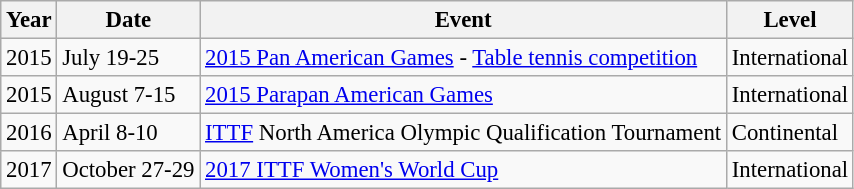<table class="sortable wikitable" style="font-size: 95%;">
<tr>
<th>Year</th>
<th>Date</th>
<th>Event</th>
<th>Level</th>
</tr>
<tr>
<td>2015</td>
<td>July 19-25</td>
<td><a href='#'>2015 Pan American Games</a> - <a href='#'>Table tennis competition</a></td>
<td>International</td>
</tr>
<tr>
<td>2015</td>
<td>August 7-15</td>
<td><a href='#'>2015 Parapan American Games</a></td>
<td>International</td>
</tr>
<tr>
<td>2016</td>
<td>April 8-10</td>
<td><a href='#'>ITTF</a> North America Olympic Qualification Tournament</td>
<td>Continental</td>
</tr>
<tr>
<td>2017</td>
<td>October 27-29</td>
<td><a href='#'>2017 ITTF Women's World Cup</a></td>
<td>International</td>
</tr>
</table>
